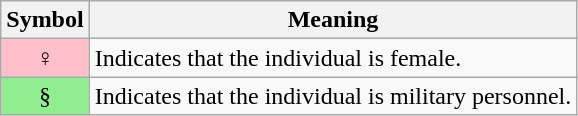<table class="wikitable plainrowheaders" border="1">
<tr>
<th scope="col">Symbol</th>
<th scope="col">Meaning</th>
</tr>
<tr>
<td align="center" style="background: Pink">♀</td>
<td>Indicates that the individual is female.</td>
</tr>
<tr>
<td align="center" style="background: Lightgreen">§</td>
<td>Indicates that the individual is military personnel.</td>
</tr>
</table>
